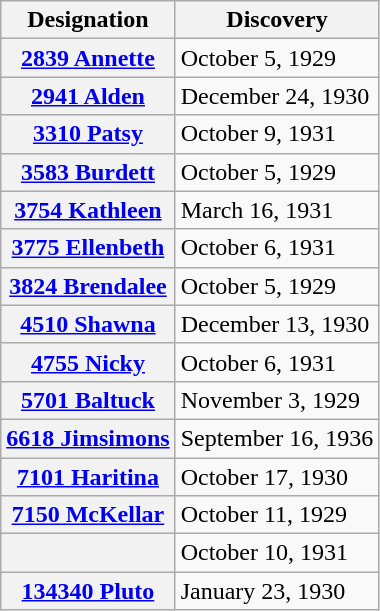<table class="wikitable">
<tr>
<th scope="col">Designation</th>
<th scope="col">Discovery</th>
</tr>
<tr>
<th scope="row"><a href='#'>2839 Annette</a></th>
<td>October 5, 1929</td>
</tr>
<tr>
<th scope="row"><a href='#'>2941 Alden</a></th>
<td>December 24, 1930</td>
</tr>
<tr>
<th scope="row"><a href='#'>3310 Patsy</a></th>
<td>October 9, 1931</td>
</tr>
<tr>
<th scope="row"><a href='#'>3583 Burdett</a></th>
<td>October 5, 1929</td>
</tr>
<tr>
<th scope="row"><a href='#'>3754 Kathleen</a></th>
<td>March 16, 1931</td>
</tr>
<tr>
<th scope="row"><a href='#'>3775 Ellenbeth</a></th>
<td>October 6, 1931</td>
</tr>
<tr>
<th scope="row"><a href='#'>3824 Brendalee</a></th>
<td>October 5, 1929</td>
</tr>
<tr>
<th scope="row"><a href='#'>4510 Shawna</a></th>
<td>December 13, 1930</td>
</tr>
<tr>
<th scope="row"><a href='#'>4755 Nicky</a></th>
<td>October 6, 1931</td>
</tr>
<tr>
<th scope="row"><a href='#'>5701 Baltuck</a></th>
<td>November 3, 1929</td>
</tr>
<tr>
<th scope="row"><a href='#'>6618 Jimsimons</a></th>
<td>September 16, 1936</td>
</tr>
<tr>
<th scope="row"><a href='#'>7101 Haritina</a></th>
<td>October 17, 1930</td>
</tr>
<tr>
<th scope="row"><a href='#'>7150 McKellar</a></th>
<td>October 11, 1929</td>
</tr>
<tr>
<th scope="row"></th>
<td>October 10, 1931</td>
</tr>
<tr>
<th scope="row"><a href='#'>134340 Pluto</a></th>
<td>January 23, 1930</td>
</tr>
</table>
